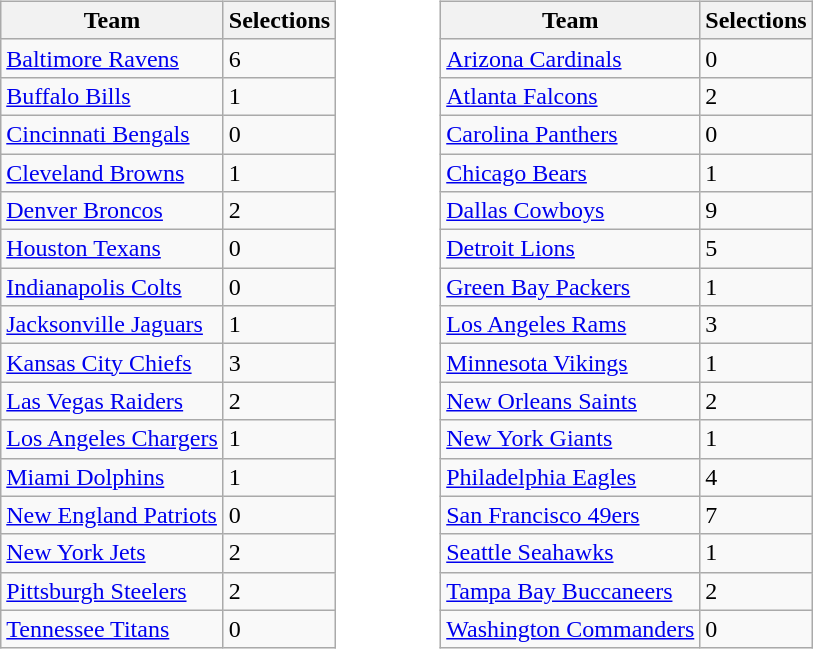<table border=0>
<tr style="vertical-align:top">
<td style="padding-left:50px"><br><table class="wikitable sortable">
<tr>
<th>Team</th>
<th>Selections</th>
</tr>
<tr>
<td><a href='#'>Baltimore Ravens</a></td>
<td>6</td>
</tr>
<tr>
<td><a href='#'>Buffalo Bills</a></td>
<td>1</td>
</tr>
<tr>
<td><a href='#'>Cincinnati Bengals</a></td>
<td>0</td>
</tr>
<tr>
<td><a href='#'>Cleveland Browns</a></td>
<td>1</td>
</tr>
<tr>
<td><a href='#'>Denver Broncos</a></td>
<td>2</td>
</tr>
<tr>
<td><a href='#'>Houston Texans</a></td>
<td>0</td>
</tr>
<tr>
<td><a href='#'>Indianapolis Colts</a></td>
<td>0</td>
</tr>
<tr>
<td><a href='#'>Jacksonville Jaguars</a></td>
<td>1</td>
</tr>
<tr>
<td><a href='#'>Kansas City Chiefs</a></td>
<td>3</td>
</tr>
<tr>
<td><a href='#'>Las Vegas Raiders</a></td>
<td>2</td>
</tr>
<tr>
<td><a href='#'>Los Angeles Chargers</a></td>
<td>1</td>
</tr>
<tr>
<td><a href='#'>Miami Dolphins</a></td>
<td>1</td>
</tr>
<tr>
<td><a href='#'>New England Patriots</a></td>
<td>0</td>
</tr>
<tr>
<td><a href='#'>New York Jets</a></td>
<td>2</td>
</tr>
<tr>
<td><a href='#'>Pittsburgh Steelers</a></td>
<td>2</td>
</tr>
<tr>
<td><a href='#'>Tennessee Titans</a></td>
<td>0</td>
</tr>
</table>
</td>
<td style="padding-left:50px"><br><table class="wikitable sortable">
<tr>
<th>Team</th>
<th>Selections</th>
</tr>
<tr>
<td><a href='#'>Arizona Cardinals</a></td>
<td>0</td>
</tr>
<tr>
<td><a href='#'>Atlanta Falcons</a></td>
<td>2</td>
</tr>
<tr>
<td><a href='#'>Carolina Panthers</a></td>
<td>0</td>
</tr>
<tr>
<td><a href='#'>Chicago Bears</a></td>
<td>1</td>
</tr>
<tr>
<td><a href='#'>Dallas Cowboys</a></td>
<td>9</td>
</tr>
<tr>
<td><a href='#'>Detroit Lions</a></td>
<td>5</td>
</tr>
<tr>
<td><a href='#'>Green Bay Packers</a></td>
<td>1</td>
</tr>
<tr>
<td><a href='#'>Los Angeles Rams</a></td>
<td>3</td>
</tr>
<tr>
<td><a href='#'>Minnesota Vikings</a></td>
<td>1</td>
</tr>
<tr>
<td><a href='#'>New Orleans Saints</a></td>
<td>2</td>
</tr>
<tr>
<td><a href='#'>New York Giants</a></td>
<td>1</td>
</tr>
<tr>
<td><a href='#'>Philadelphia Eagles</a></td>
<td>4</td>
</tr>
<tr>
<td><a href='#'>San Francisco 49ers</a></td>
<td>7</td>
</tr>
<tr>
<td><a href='#'>Seattle Seahawks</a></td>
<td>1</td>
</tr>
<tr>
<td><a href='#'>Tampa Bay Buccaneers</a></td>
<td>2</td>
</tr>
<tr>
<td><a href='#'>Washington Commanders</a></td>
<td>0</td>
</tr>
</table>
</td>
</tr>
</table>
